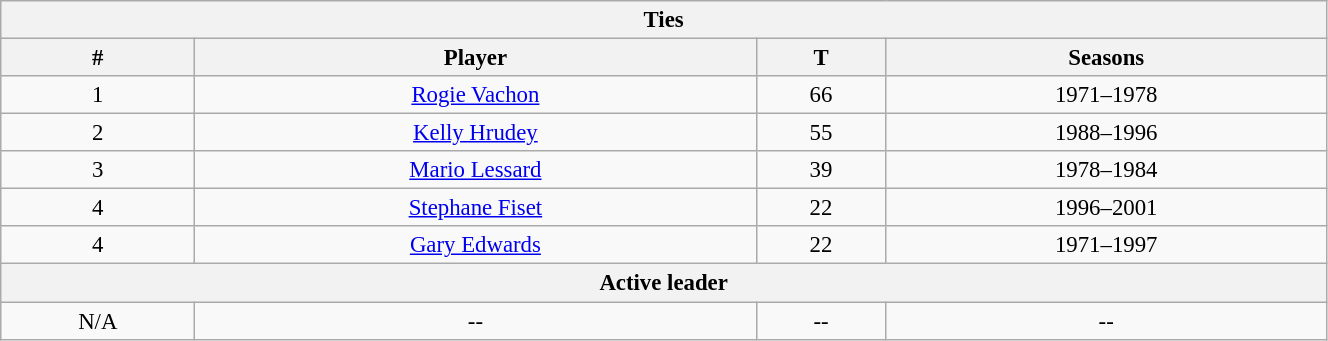<table class="wikitable" style="text-align: center; font-size: 95%" width="70%">
<tr>
<th colspan="4"> Ties</th>
</tr>
<tr>
<th>#</th>
<th>Player</th>
<th>T</th>
<th>Seasons</th>
</tr>
<tr>
<td>1</td>
<td><a href='#'>Rogie Vachon</a></td>
<td>66</td>
<td>1971–1978</td>
</tr>
<tr>
<td>2</td>
<td><a href='#'>Kelly Hrudey</a></td>
<td>55</td>
<td>1988–1996</td>
</tr>
<tr>
<td>3</td>
<td><a href='#'>Mario Lessard</a></td>
<td>39</td>
<td>1978–1984</td>
</tr>
<tr>
<td>4</td>
<td><a href='#'>Stephane Fiset</a></td>
<td>22</td>
<td>1996–2001</td>
</tr>
<tr>
<td>4</td>
<td><a href='#'>Gary Edwards</a></td>
<td>22</td>
<td>1971–1997</td>
</tr>
<tr>
<th colspan="4">Active leader</th>
</tr>
<tr>
<td>N/A</td>
<td>--</td>
<td>--</td>
<td>--</td>
</tr>
</table>
